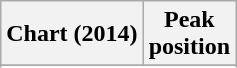<table class="wikitable sortable plainrowheaders">
<tr>
<th>Chart (2014)</th>
<th>Peak<br>position</th>
</tr>
<tr>
</tr>
<tr>
</tr>
<tr>
</tr>
<tr>
</tr>
</table>
